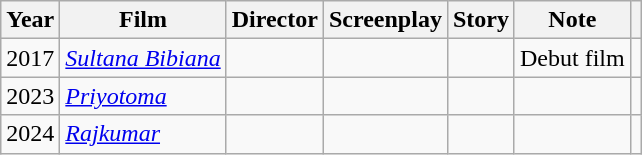<table class="wikitable">
<tr>
<th>Year</th>
<th>Film</th>
<th>Director</th>
<th>Screenplay</th>
<th>Story</th>
<th>Note</th>
<th></th>
</tr>
<tr>
<td>2017</td>
<td><em><a href='#'>Sultana Bibiana</a></em></td>
<td></td>
<td></td>
<td></td>
<td>Debut film</td>
<td></td>
</tr>
<tr>
<td>2023</td>
<td><em><a href='#'>Priyotoma</a></em></td>
<td></td>
<td></td>
<td></td>
<td></td>
<td></td>
</tr>
<tr>
<td>2024</td>
<td><em><a href='#'>Rajkumar</a></em></td>
<td></td>
<td></td>
<td></td>
<td></td>
<td></td>
</tr>
</table>
